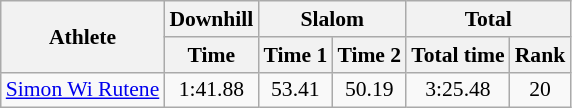<table class="wikitable" style="font-size:90%">
<tr>
<th rowspan="2">Athlete</th>
<th>Downhill</th>
<th colspan="2">Slalom</th>
<th colspan="2">Total</th>
</tr>
<tr>
<th>Time</th>
<th>Time 1</th>
<th>Time 2</th>
<th>Total time</th>
<th>Rank</th>
</tr>
<tr>
<td><a href='#'>Simon Wi Rutene</a></td>
<td align="center">1:41.88</td>
<td align="center">53.41</td>
<td align="center">50.19</td>
<td align="center">3:25.48</td>
<td align="center">20</td>
</tr>
</table>
